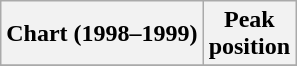<table class="wikitable plainrowheaders" style="text-align:center">
<tr>
<th scope="col">Chart (1998–1999)</th>
<th scope="col">Peak<br>position</th>
</tr>
<tr>
</tr>
</table>
